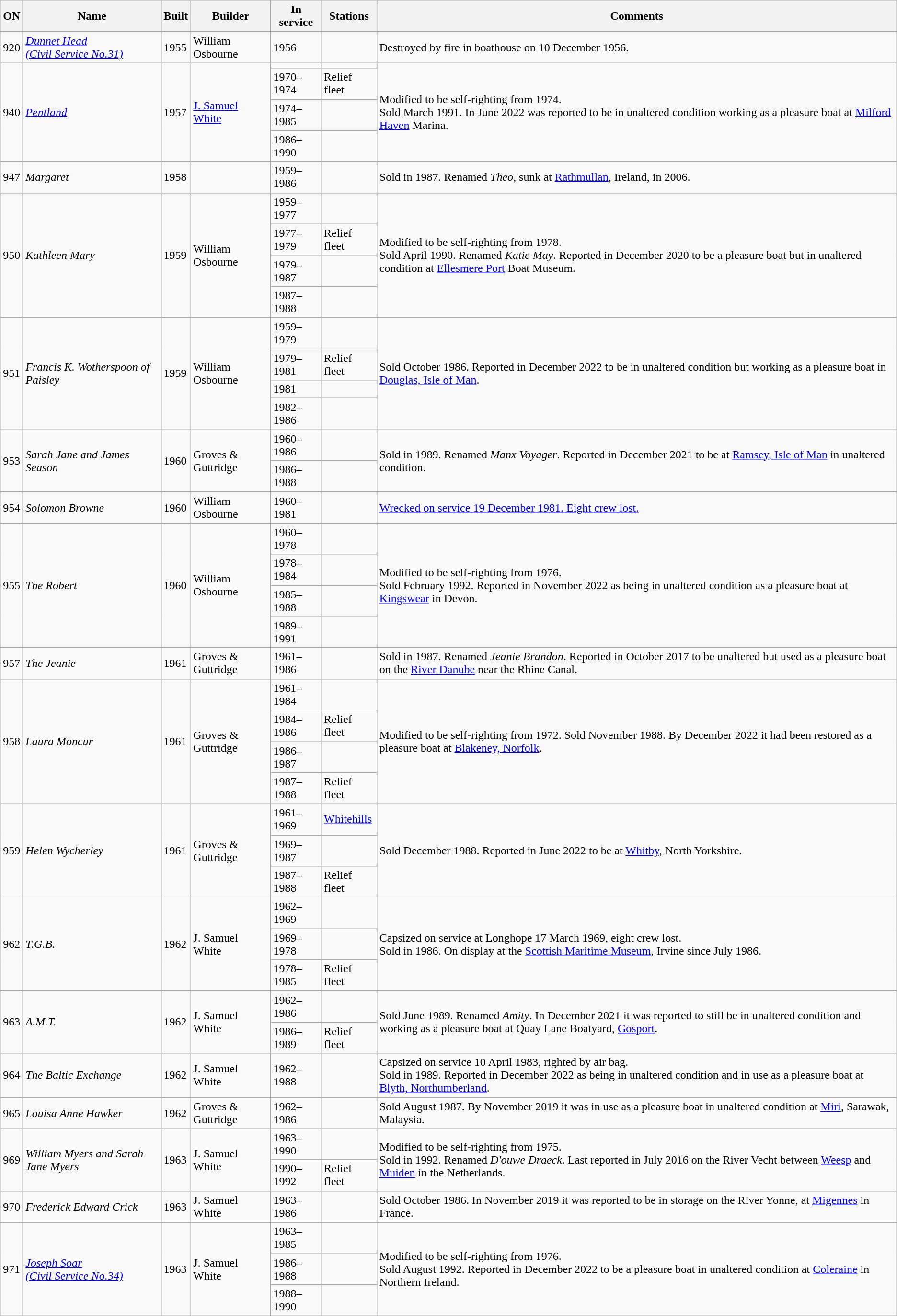<table class="wikitable">
<tr>
<th>ON</th>
<th>Name</th>
<th>Built</th>
<th>Builder</th>
<th>In service</th>
<th>Stations</th>
<th>Comments</th>
</tr>
<tr>
<td>920</td>
<td><a href='#'><em>Dunnet Head<br>(Civil Service No.31)</em></a></td>
<td>1955</td>
<td>William Osbourne</td>
<td>1956</td>
<td></td>
<td>Destroyed by fire in boathouse on 10 December 1956.</td>
</tr>
<tr>
<td rowspan="4">940</td>
<td rowspan="4"><a href='#'><em>Pentland<br></em></a></td>
<td rowspan="4">1957</td>
<td rowspan="4"><a href='#'>J. Samuel White</a></td>
<td></td>
<td></td>
<td rowspan="4">Modified to be self-righting from 1974.<br>Sold March 1991. In June 2022 was reported to be in unaltered condition working as a pleasure boat at <a href='#'>Milford Haven</a> Marina.</td>
</tr>
<tr>
<td>1970–1974</td>
<td>Relief fleet</td>
</tr>
<tr>
<td>1974–1985</td>
<td></td>
</tr>
<tr>
<td>1986–1990</td>
<td></td>
</tr>
<tr>
<td>947</td>
<td><em>Margaret</em></td>
<td>1958</td>
<td></td>
<td>1959–1986</td>
<td></td>
<td>Sold in 1987. Renamed <em>Theo</em>, sunk at <a href='#'>Rathmullan</a>, Ireland, in 2006.</td>
</tr>
<tr>
<td rowspan="4">950</td>
<td rowspan="4"><em>Kathleen Mary</em></td>
<td rowspan="4">1959</td>
<td rowspan="4">William Osbourne</td>
<td>1959–1977</td>
<td></td>
<td rowspan="4">Modified to be self-righting from 1978.<br>Sold April 1990. Renamed <em>Katie May</em>. Reported in December 2020 to be a pleasure boat but in unaltered condition at <a href='#'>Ellesmere Port</a> Boat Museum.</td>
</tr>
<tr>
<td>1977–1979</td>
<td>Relief fleet</td>
</tr>
<tr>
<td>1979–1987</td>
<td></td>
</tr>
<tr>
<td>1987–1988</td>
<td></td>
</tr>
<tr>
<td rowspan="4">951</td>
<td rowspan="4"><em>Francis K. Wotherspoon of Paisley</em></td>
<td rowspan="4">1959</td>
<td rowspan="4">William Osbourne</td>
<td>1959–1979</td>
<td></td>
<td rowspan="4">Sold October 1986. Reported in December 2022 to be in unaltered condition but working as a pleasure boat in <a href='#'>Douglas, Isle of Man</a>.</td>
</tr>
<tr>
<td>1979–1981</td>
<td>Relief fleet</td>
</tr>
<tr>
<td>1981</td>
<td></td>
</tr>
<tr>
<td>1982–1986</td>
<td></td>
</tr>
<tr>
<td rowspan="2">953</td>
<td rowspan="2"><em>Sarah Jane and James Season</em></td>
<td rowspan="2">1960</td>
<td rowspan="2">Groves & Guttridge</td>
<td>1960–1986</td>
<td></td>
<td rowspan="2">Sold in 1989. Renamed <em>Manx Voyager</em>. Reported in December 2021 to be at <a href='#'>Ramsey, Isle of Man</a> in unaltered condition.</td>
</tr>
<tr>
<td>1986–1988</td>
<td></td>
</tr>
<tr>
<td>954</td>
<td><em>Solomon Browne</em></td>
<td>1960</td>
<td>William Osbourne</td>
<td>1960–1981</td>
<td></td>
<td><a href='#'>Wrecked on service 19 December 1981. Eight crew lost.</a></td>
</tr>
<tr>
<td rowspan="4">955</td>
<td rowspan="4"><em>The Robert</em></td>
<td rowspan="4">1960</td>
<td rowspan="4">William Osbourne</td>
<td>1960–1978</td>
<td></td>
<td rowspan="4">Modified to be self-righting from 1976.<br>Sold February 1992. Reported in November 2022 as being in unaltered condition as a pleasure boat at <a href='#'>Kingswear</a> in Devon.</td>
</tr>
<tr>
<td>1978–1984</td>
<td></td>
</tr>
<tr>
<td>1985–1988</td>
<td></td>
</tr>
<tr>
<td>1989–1991</td>
<td></td>
</tr>
<tr>
<td>957</td>
<td><em>The Jeanie</em></td>
<td>1961</td>
<td>Groves & Guttridge</td>
<td>1961–1986</td>
<td></td>
<td>Sold in 1987. Renamed <em>Jeanie Brandon</em>. Reported in October 2017 to be unaltered but used as a pleasure boat on the <a href='#'>River Danube</a> near the Rhine Canal.</td>
</tr>
<tr>
<td rowspan="4">958</td>
<td rowspan="4"><em>Laura Moncur</em></td>
<td rowspan="4">1961</td>
<td rowspan="4">Groves & Guttridge</td>
<td>1961–1984</td>
<td></td>
<td rowspan="4">Modified to be self-righting from 1972. Sold November 1988. By December 2022 it had been restored as a pleasure boat at <a href='#'>Blakeney, Norfolk</a>.</td>
</tr>
<tr>
<td>1984–1986</td>
<td>Relief fleet</td>
</tr>
<tr>
<td>1986–1987</td>
<td></td>
</tr>
<tr>
<td>1987–1988</td>
<td>Relief fleet</td>
</tr>
<tr>
<td rowspan="3">959</td>
<td rowspan="3"><em>Helen Wycherley</em></td>
<td rowspan="3">1961</td>
<td rowspan="3">Groves & Guttridge</td>
<td>1961–1969</td>
<td><a href='#'>Whitehills</a></td>
<td rowspan="3">Sold December 1988. Reported in June 2022 to be at <a href='#'>Whitby</a>, North Yorkshire.</td>
</tr>
<tr>
<td>1969–1987</td>
<td></td>
</tr>
<tr>
<td>1987–1988</td>
<td>Relief fleet</td>
</tr>
<tr>
<td rowspan="3">962</td>
<td rowspan="3"><em>T.G.B.</em></td>
<td rowspan="3">1962</td>
<td rowspan="3">J. Samuel White</td>
<td>1962–1969</td>
<td></td>
<td rowspan="3">Capsized on service at Longhope 17 March 1969, eight crew lost.<br>Sold in 1986. On display at the <a href='#'>Scottish Maritime Museum</a>, Irvine since July 1986.</td>
</tr>
<tr>
<td>1969–1978</td>
<td></td>
</tr>
<tr>
<td>1978–1985</td>
<td>Relief fleet</td>
</tr>
<tr>
<td rowspan="2">963</td>
<td rowspan="2"><em>A.M.T.</em></td>
<td rowspan="2">1962</td>
<td rowspan="2">J. Samuel White</td>
<td>1962–1986</td>
<td></td>
<td rowspan="2">Sold June 1989. Renamed <em>Amity</em>. In December 2021 it was reported to still be in unaltered condition and working as a pleasure boat at Quay Lane Boatyard, <a href='#'>Gosport</a>.</td>
</tr>
<tr>
<td>1986–1989</td>
<td>Relief fleet</td>
</tr>
<tr>
<td>964</td>
<td><em>The Baltic Exchange</em></td>
<td>1962</td>
<td>J. Samuel White</td>
<td>1962–1988</td>
<td></td>
<td>Capsized on service 10 April 1983, righted by air bag.<br>Sold in 1989. Reported in December 2022 as being in unaltered condition and in use as a pleasure boat at <a href='#'>Blyth, Northumberland</a>.</td>
</tr>
<tr>
<td>965</td>
<td><em>Louisa Anne Hawker</em></td>
<td>1962</td>
<td>Groves & Guttridge</td>
<td>1962–1986</td>
<td></td>
<td>Sold August 1987. By November 2019 it was in use as a pleasure boat in unaltered condition at <a href='#'>Miri</a>, Sarawak, Malaysia.</td>
</tr>
<tr>
<td rowspan="2">969</td>
<td rowspan="2"><em>William Myers and Sarah Jane Myers</em></td>
<td rowspan="2">1963</td>
<td rowspan="2">J. Samuel White</td>
<td>1963–1990</td>
<td></td>
<td rowspan="2">Modified to be self-righting from 1975.<br>Sold in 1992. Renamed <em>D'ouwe Draeck</em>. Last reported in July 2016 on the River Vecht between <a href='#'>Weesp</a> and <a href='#'>Muiden</a> in the Netherlands.</td>
</tr>
<tr>
<td>1990–1992</td>
<td>Relief fleet</td>
</tr>
<tr>
<td>970</td>
<td><em>Frederick Edward Crick</em></td>
<td>1963</td>
<td>J. Samuel White</td>
<td>1963–1986</td>
<td></td>
<td>Sold October 1986. In November 2019 it was reported to be in storage on the River Yonne, at <a href='#'>Migennes</a> in France.</td>
</tr>
<tr>
<td rowspan="3">971</td>
<td rowspan="3"><a href='#'><em>Joseph Soar<br>(Civil Service No.34)</em></a></td>
<td rowspan="3">1963</td>
<td rowspan="3">J. Samuel White</td>
<td>1963–1985</td>
<td></td>
<td rowspan="3">Modified to be self-righting from 1976.<br>Sold August 1992. Reported in December 2022 to be a pleasure boat in unaltered condition at <a href='#'>Coleraine</a> in Northern Ireland.</td>
</tr>
<tr>
<td>1986–1988</td>
<td></td>
</tr>
<tr>
<td>1988–1990</td>
<td></td>
</tr>
</table>
